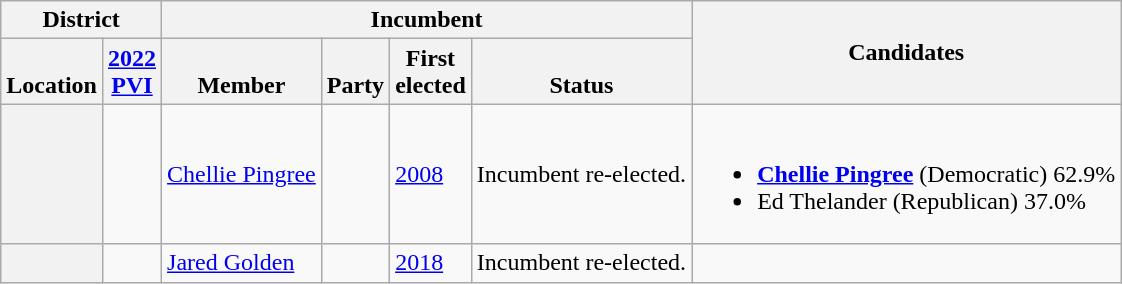<table class="wikitable sortable">
<tr>
<th colspan=2>District</th>
<th colspan=4>Incumbent</th>
<th rowspan=2 class="unsortable">Candidates</th>
</tr>
<tr valign=bottom>
<th>Location</th>
<th><a href='#'>2022<br>PVI</a></th>
<th>Member</th>
<th>Party</th>
<th>First<br>elected</th>
<th>Status</th>
</tr>
<tr>
<th></th>
<td></td>
<td><a href='#'>Chellie Pingree</a></td>
<td></td>
<td><a href='#'>2008</a></td>
<td>Incumbent re-elected.</td>
<td nowrap><br><ul><li> <strong><a href='#'>Chellie Pingree</a></strong> (Democratic) 62.9%</li><li>Ed Thelander (Republican) 37.0%</li></ul></td>
</tr>
<tr>
<th></th>
<td></td>
<td><a href='#'>Jared Golden</a></td>
<td></td>
<td><a href='#'>2018</a></td>
<td>Incumbent re-elected.</td>
<td nowrap></td>
</tr>
</table>
